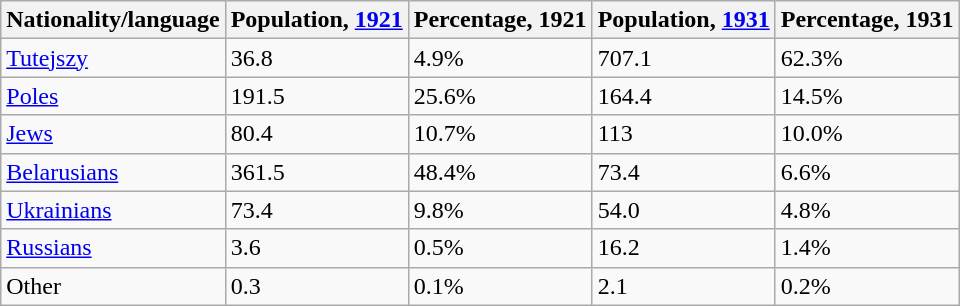<table class="wikitable sortable plainrowheaders">
<tr>
<th scope="col">Nationality/language</th>
<th scope="col">Population, <a href='#'>1921</a></th>
<th scope="col">Percentage, 1921</th>
<th scope="col">Population, <a href='#'>1931</a></th>
<th scope="col">Percentage, 1931</th>
</tr>
<tr>
<td><a href='#'>Tutejszy</a></td>
<td>36.8</td>
<td>4.9%</td>
<td>707.1</td>
<td>62.3%</td>
</tr>
<tr>
<td><a href='#'>Poles</a></td>
<td>191.5</td>
<td>25.6%</td>
<td>164.4</td>
<td>14.5%</td>
</tr>
<tr>
<td><a href='#'>Jews</a></td>
<td>80.4</td>
<td>10.7%</td>
<td>113</td>
<td>10.0%</td>
</tr>
<tr>
<td><a href='#'>Belarusians</a></td>
<td>361.5</td>
<td>48.4%</td>
<td>73.4</td>
<td>6.6%</td>
</tr>
<tr>
<td><a href='#'>Ukrainians</a></td>
<td>73.4</td>
<td>9.8%</td>
<td>54.0</td>
<td>4.8%</td>
</tr>
<tr>
<td><a href='#'>Russians</a></td>
<td>3.6</td>
<td>0.5%</td>
<td>16.2</td>
<td>1.4%</td>
</tr>
<tr>
<td>Other</td>
<td>0.3</td>
<td>0.1%</td>
<td>2.1</td>
<td>0.2%</td>
</tr>
</table>
